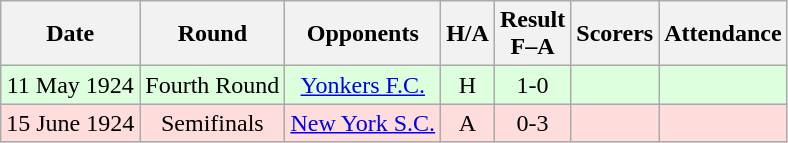<table class="wikitable" style="text-align:center">
<tr>
<th>Date</th>
<th>Round</th>
<th>Opponents</th>
<th>H/A</th>
<th>Result<br>F–A</th>
<th>Scorers</th>
<th>Attendance</th>
</tr>
<tr bgcolor="#ddffdd">
<td>11 May 1924</td>
<td>Fourth Round</td>
<td><a href='#'>Yonkers F.C.</a></td>
<td>H</td>
<td>1-0</td>
<td></td>
<td></td>
</tr>
<tr bgcolor="#ffdddd">
<td>15 June 1924</td>
<td>Semifinals</td>
<td><a href='#'>New York S.C.</a></td>
<td>A</td>
<td>0-3</td>
<td></td>
<td></td>
</tr>
</table>
